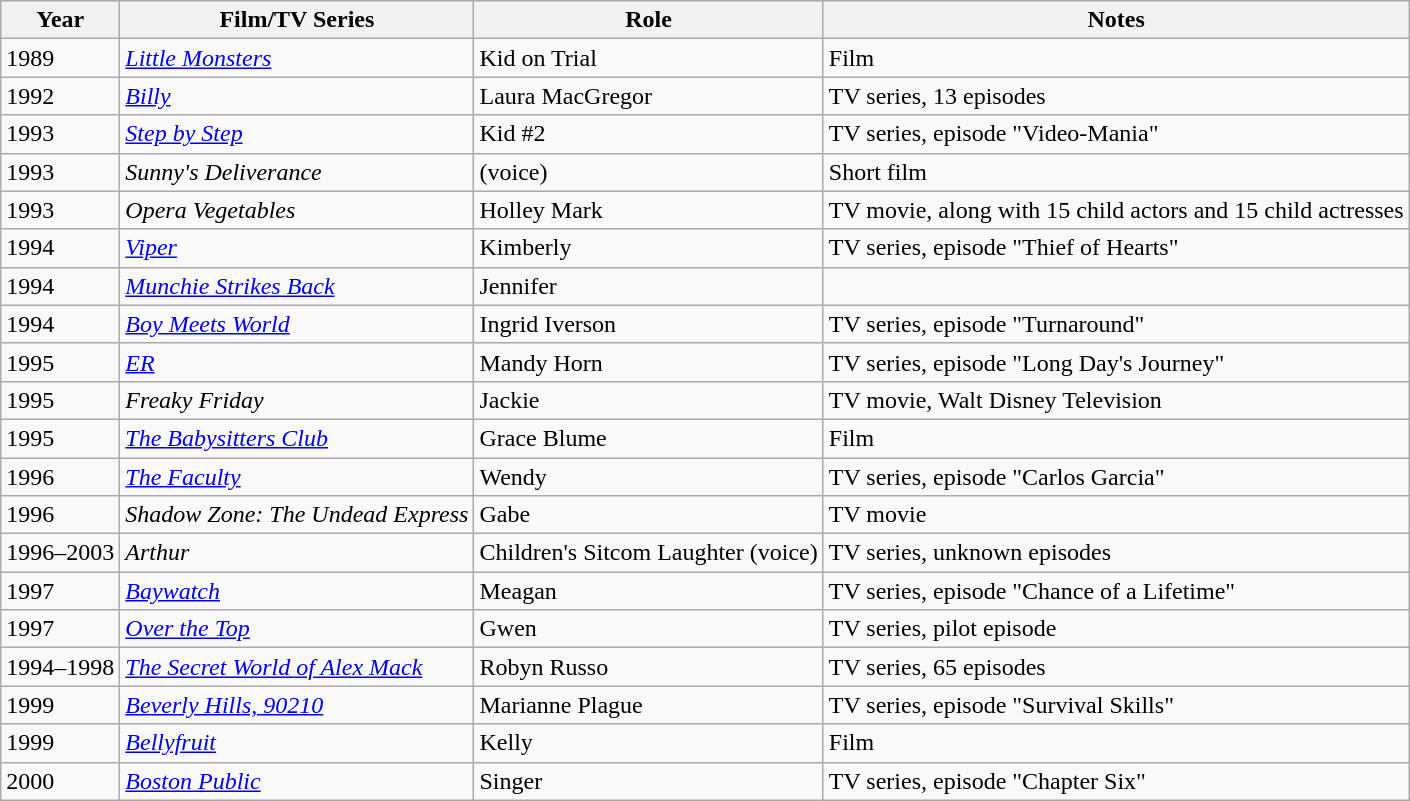<table class="wikitable">
<tr>
<th>Year</th>
<th>Film/TV Series</th>
<th>Role</th>
<th>Notes</th>
</tr>
<tr>
<td>1989</td>
<td><em><a href='#'>Little Monsters</a></em></td>
<td>Kid on Trial</td>
<td>Film</td>
</tr>
<tr>
<td>1992</td>
<td><em><a href='#'>Billy</a></em></td>
<td>Laura MacGregor</td>
<td>TV series, 13 episodes</td>
</tr>
<tr>
<td>1993</td>
<td><em><a href='#'>Step by Step</a></em></td>
<td>Kid #2</td>
<td>TV series, episode "Video-Mania"</td>
</tr>
<tr>
<td>1993</td>
<td><em>Sunny's Deliverance</em></td>
<td>(voice)</td>
<td>Short film</td>
</tr>
<tr>
<td>1993</td>
<td><em>Opera Vegetables</em></td>
<td>Holley Mark</td>
<td>TV movie, along with 15 child actors and 15 child actresses</td>
</tr>
<tr>
<td>1994</td>
<td><em><a href='#'>Viper</a></em></td>
<td>Kimberly</td>
<td>TV series, episode "Thief of Hearts"</td>
</tr>
<tr>
<td>1994</td>
<td><em><a href='#'>Munchie Strikes Back</a></em></td>
<td>Jennifer</td>
</tr>
<tr>
<td>1994</td>
<td><em><a href='#'>Boy Meets World</a></em></td>
<td>Ingrid Iverson</td>
<td>TV series, episode "Turnaround"</td>
</tr>
<tr>
<td>1995</td>
<td><em><a href='#'>ER</a></em></td>
<td>Mandy Horn</td>
<td>TV series, episode "Long Day's Journey"</td>
</tr>
<tr>
<td>1995</td>
<td><em>Freaky Friday</em></td>
<td>Jackie</td>
<td>TV movie, Walt Disney Television</td>
</tr>
<tr>
<td>1995</td>
<td><em><a href='#'>The Babysitters Club</a></em></td>
<td>Grace Blume</td>
<td>Film</td>
</tr>
<tr>
<td>1996</td>
<td><em><a href='#'>The Faculty</a></em></td>
<td>Wendy</td>
<td>TV series, episode "Carlos Garcia"</td>
</tr>
<tr>
<td>1996</td>
<td><em>Shadow Zone: The Undead Express</em></td>
<td>Gabe</td>
<td>TV movie</td>
</tr>
<tr>
<td>1996–2003</td>
<td><em>Arthur</em></td>
<td>Children's Sitcom Laughter (voice)</td>
<td>TV series, unknown episodes</td>
</tr>
<tr>
<td>1997</td>
<td><em><a href='#'>Baywatch</a></em></td>
<td>Meagan</td>
<td>TV series, episode "Chance of a Lifetime"</td>
</tr>
<tr>
<td>1997</td>
<td><em><a href='#'>Over the Top</a></em></td>
<td>Gwen</td>
<td>TV series, pilot episode</td>
</tr>
<tr>
<td>1994–1998</td>
<td><em><a href='#'>The Secret World of Alex Mack</a></em></td>
<td>Robyn Russo</td>
<td>TV series, 65 episodes</td>
</tr>
<tr>
<td>1999</td>
<td><em><a href='#'>Beverly Hills, 90210</a></em></td>
<td>Marianne Plague</td>
<td>TV series, episode "Survival Skills"</td>
</tr>
<tr>
<td>1999</td>
<td><em><a href='#'>Bellyfruit</a></em></td>
<td>Kelly</td>
<td>Film</td>
</tr>
<tr>
<td>2000</td>
<td><em><a href='#'>Boston Public</a></em></td>
<td>Singer</td>
<td>TV series, episode "Chapter Six"</td>
</tr>
</table>
